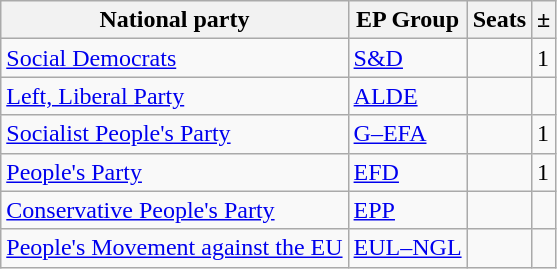<table class="wikitable">
<tr>
<th>National party</th>
<th>EP Group</th>
<th>Seats</th>
<th>±</th>
</tr>
<tr>
<td> <a href='#'>Social Democrats</a></td>
<td> <a href='#'>S&D</a></td>
<td></td>
<td> 1</td>
</tr>
<tr>
<td> <a href='#'>Left, Liberal Party</a></td>
<td> <a href='#'>ALDE</a></td>
<td></td>
<td></td>
</tr>
<tr>
<td> <a href='#'>Socialist People's Party</a></td>
<td> <a href='#'>G–EFA</a></td>
<td></td>
<td> 1</td>
</tr>
<tr>
<td> <a href='#'>People's Party</a></td>
<td> <a href='#'>EFD</a></td>
<td></td>
<td> 1</td>
</tr>
<tr>
<td> <a href='#'>Conservative People's Party</a></td>
<td> <a href='#'>EPP</a></td>
<td></td>
<td></td>
</tr>
<tr>
<td> <a href='#'>People's Movement against the EU</a></td>
<td> <a href='#'>EUL–NGL</a></td>
<td></td>
<td></td>
</tr>
</table>
